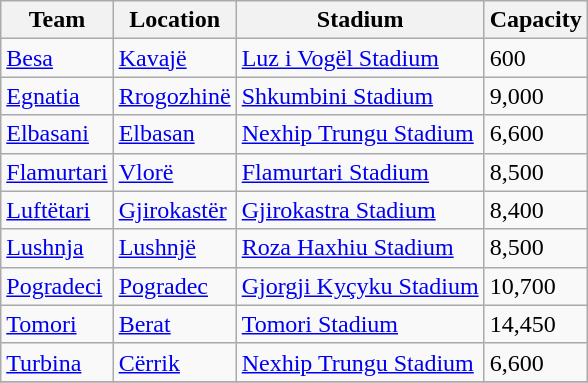<table class="wikitable sortable">
<tr>
<th>Team</th>
<th>Location</th>
<th>Stadium</th>
<th>Capacity</th>
</tr>
<tr>
<td><a href='#'>Besa</a></td>
<td><a href='#'>Kavajë</a></td>
<td><a href='#'>Luz i Vogël Stadium</a></td>
<td>600</td>
</tr>
<tr>
<td><a href='#'>Egnatia</a></td>
<td><a href='#'>Rrogozhinë</a></td>
<td><a href='#'>Shkumbini Stadium</a></td>
<td>9,000</td>
</tr>
<tr>
<td><a href='#'>Elbasani</a></td>
<td><a href='#'>Elbasan</a></td>
<td><a href='#'>Nexhip Trungu Stadium</a></td>
<td>6,600</td>
</tr>
<tr>
<td><a href='#'>Flamurtari</a></td>
<td><a href='#'>Vlorë</a></td>
<td><a href='#'>Flamurtari Stadium</a></td>
<td>8,500</td>
</tr>
<tr>
<td><a href='#'>Luftëtari</a></td>
<td><a href='#'>Gjirokastër</a></td>
<td><a href='#'>Gjirokastra Stadium</a></td>
<td>8,400</td>
</tr>
<tr>
<td><a href='#'>Lushnja</a></td>
<td><a href='#'>Lushnjë</a></td>
<td><a href='#'>Roza Haxhiu Stadium</a></td>
<td>8,500</td>
</tr>
<tr>
<td><a href='#'>Pogradeci</a></td>
<td><a href='#'>Pogradec</a></td>
<td><a href='#'>Gjorgji Kyçyku Stadium</a></td>
<td>10,700</td>
</tr>
<tr>
<td><a href='#'>Tomori</a></td>
<td><a href='#'>Berat</a></td>
<td><a href='#'>Tomori Stadium</a></td>
<td>14,450</td>
</tr>
<tr>
<td><a href='#'>Turbina</a></td>
<td><a href='#'>Cërrik</a></td>
<td><a href='#'>Nexhip Trungu Stadium</a></td>
<td>6,600</td>
</tr>
<tr>
</tr>
</table>
